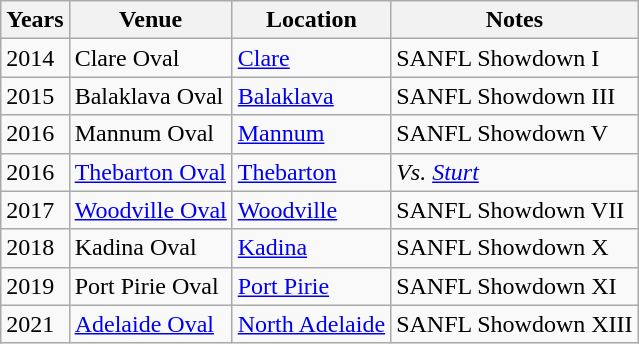<table class="wikitable">
<tr>
<th>Years</th>
<th>Venue</th>
<th>Location</th>
<th>Notes</th>
</tr>
<tr>
<td>2014</td>
<td>Clare Oval</td>
<td><a href='#'>Clare</a></td>
<td>SANFL Showdown I</td>
</tr>
<tr>
<td>2015</td>
<td>Balaklava Oval</td>
<td><a href='#'>Balaklava</a></td>
<td>SANFL Showdown III</td>
</tr>
<tr>
<td>2016</td>
<td>Mannum Oval</td>
<td><a href='#'>Mannum</a></td>
<td>SANFL Showdown V</td>
</tr>
<tr>
<td>2016</td>
<td><a href='#'>Thebarton Oval</a></td>
<td><a href='#'>Thebarton</a></td>
<td><em>Vs. <a href='#'>Sturt</a></em></td>
</tr>
<tr>
<td>2017</td>
<td><a href='#'>Woodville Oval</a></td>
<td><a href='#'>Woodville</a></td>
<td>SANFL Showdown VII</td>
</tr>
<tr>
<td>2018</td>
<td>Kadina Oval</td>
<td><a href='#'>Kadina</a></td>
<td>SANFL Showdown X</td>
</tr>
<tr>
<td>2019</td>
<td>Port Pirie Oval</td>
<td><a href='#'>Port Pirie</a></td>
<td>SANFL Showdown XI</td>
</tr>
<tr>
<td>2021</td>
<td><a href='#'>Adelaide Oval</a></td>
<td><a href='#'>North Adelaide</a></td>
<td>SANFL Showdown XIII</td>
</tr>
</table>
